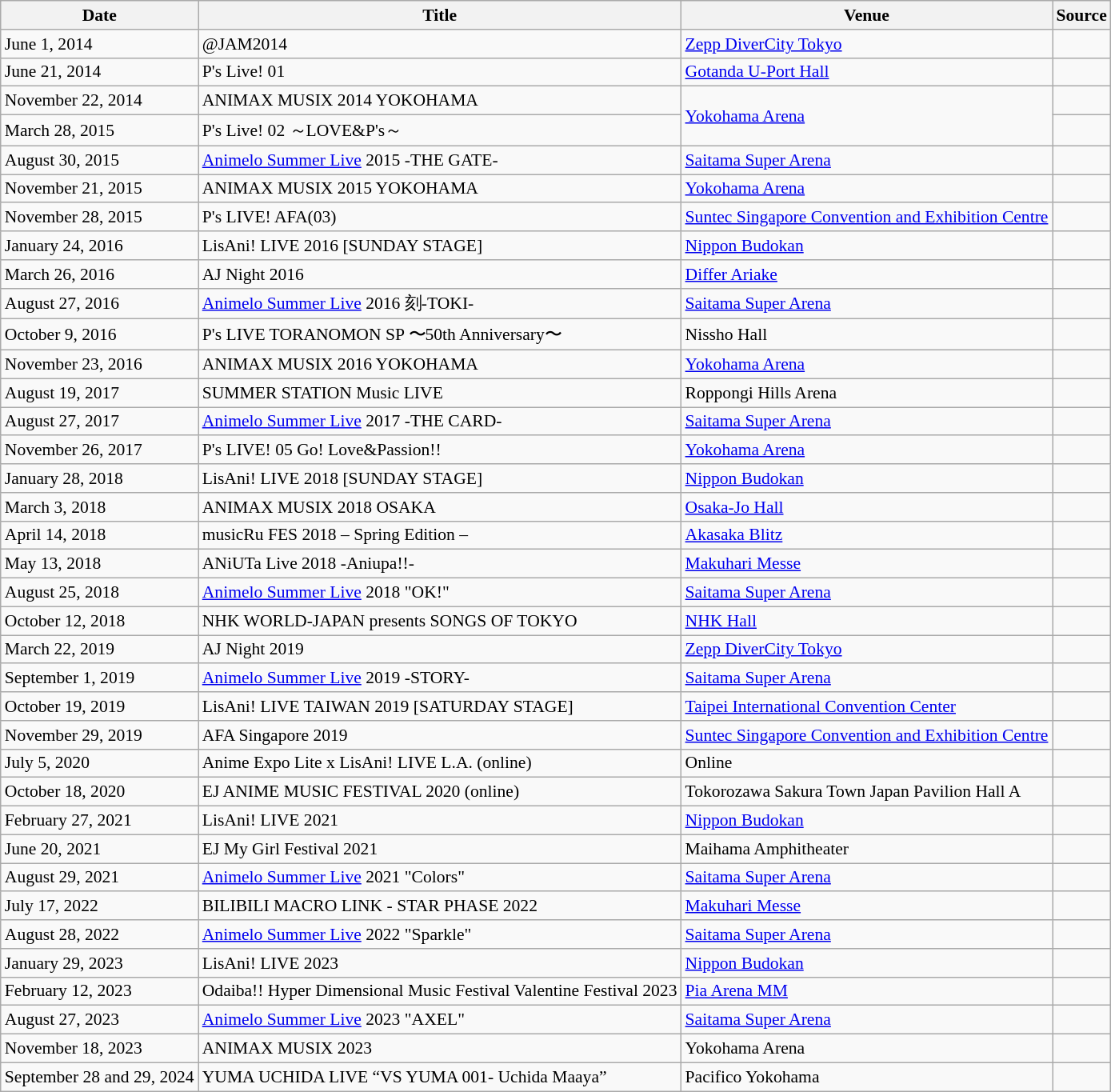<table class="wikitable" style="font-size: 90%;">
<tr>
<th>Date</th>
<th>Title</th>
<th>Venue</th>
<th>Source</th>
</tr>
<tr>
<td>June 1, 2014</td>
<td>@JAM2014</td>
<td><a href='#'>Zepp DiverCity Tokyo</a></td>
<td></td>
</tr>
<tr>
<td>June 21, 2014</td>
<td>P's Live! 01</td>
<td><a href='#'>Gotanda U-Port Hall</a></td>
<td></td>
</tr>
<tr>
<td>November 22, 2014</td>
<td>ANIMAX MUSIX 2014 YOKOHAMA</td>
<td rowspan="2"><a href='#'>Yokohama Arena</a></td>
<td></td>
</tr>
<tr>
<td>March 28, 2015</td>
<td>P's Live! 02 ～LOVE&P's～</td>
<td></td>
</tr>
<tr>
<td>August 30, 2015</td>
<td><a href='#'>Animelo Summer Live</a> 2015 -THE GATE-</td>
<td><a href='#'>Saitama Super Arena</a></td>
<td></td>
</tr>
<tr>
<td>November 21, 2015</td>
<td>ANIMAX MUSIX 2015 YOKOHAMA</td>
<td><a href='#'>Yokohama Arena</a></td>
<td></td>
</tr>
<tr>
<td>November 28, 2015</td>
<td>P's LIVE! AFA(03)</td>
<td><a href='#'>Suntec Singapore Convention and Exhibition Centre</a></td>
<td></td>
</tr>
<tr>
<td>January 24, 2016</td>
<td>LisAni! LIVE 2016 [SUNDAY STAGE]</td>
<td><a href='#'>Nippon Budokan</a></td>
<td></td>
</tr>
<tr>
<td>March 26, 2016</td>
<td>AJ Night 2016</td>
<td><a href='#'>Differ Ariake</a></td>
<td></td>
</tr>
<tr>
<td>August 27, 2016</td>
<td><a href='#'>Animelo Summer Live</a> 2016 刻-TOKI-</td>
<td><a href='#'>Saitama Super Arena</a></td>
<td></td>
</tr>
<tr>
<td>October 9, 2016</td>
<td>P's LIVE TORANOMON SP 〜50th Anniversary〜</td>
<td>Nissho Hall</td>
<td></td>
</tr>
<tr>
<td>November 23, 2016</td>
<td>ANIMAX MUSIX 2016 YOKOHAMA</td>
<td><a href='#'>Yokohama Arena</a></td>
<td></td>
</tr>
<tr>
<td>August 19, 2017</td>
<td>SUMMER STATION Music LIVE</td>
<td>Roppongi Hills Arena</td>
<td></td>
</tr>
<tr>
<td>August 27, 2017</td>
<td><a href='#'>Animelo Summer Live</a> 2017 -THE CARD-</td>
<td><a href='#'>Saitama Super Arena</a></td>
<td></td>
</tr>
<tr>
<td>November 26, 2017</td>
<td>P's LIVE! 05 Go! Love&Passion!!</td>
<td><a href='#'>Yokohama Arena</a></td>
<td></td>
</tr>
<tr>
<td>January 28, 2018</td>
<td>LisAni! LIVE 2018 [SUNDAY STAGE]</td>
<td><a href='#'>Nippon Budokan</a></td>
<td></td>
</tr>
<tr>
<td>March 3, 2018</td>
<td>ANIMAX MUSIX 2018 OSAKA</td>
<td><a href='#'>Osaka-Jo Hall</a></td>
<td></td>
</tr>
<tr>
<td>April 14, 2018</td>
<td>musicRu FES 2018 – Spring Edition –</td>
<td><a href='#'>Akasaka Blitz</a></td>
<td></td>
</tr>
<tr>
<td>May 13, 2018</td>
<td>ANiUTa Live 2018 -Aniupa!!-</td>
<td><a href='#'>Makuhari Messe</a></td>
<td></td>
</tr>
<tr>
<td>August 25, 2018</td>
<td><a href='#'>Animelo Summer Live</a> 2018 "OK!"</td>
<td><a href='#'>Saitama Super Arena</a></td>
<td></td>
</tr>
<tr>
<td>October 12, 2018</td>
<td>NHK WORLD-JAPAN presents SONGS OF TOKYO</td>
<td><a href='#'>NHK Hall</a></td>
<td></td>
</tr>
<tr>
<td>March 22, 2019</td>
<td>AJ Night 2019</td>
<td><a href='#'>Zepp DiverCity Tokyo</a></td>
<td></td>
</tr>
<tr>
<td>September 1, 2019</td>
<td><a href='#'>Animelo Summer Live</a> 2019 -STORY-</td>
<td><a href='#'>Saitama Super Arena</a></td>
<td></td>
</tr>
<tr>
<td>October 19, 2019</td>
<td>LisAni! LIVE TAIWAN 2019 [SATURDAY STAGE]</td>
<td><a href='#'>Taipei International Convention Center</a></td>
<td></td>
</tr>
<tr>
<td>November 29, 2019</td>
<td>AFA Singapore 2019</td>
<td><a href='#'>Suntec Singapore Convention and Exhibition Centre</a></td>
<td></td>
</tr>
<tr>
<td>July 5, 2020</td>
<td>Anime Expo Lite x LisAni! LIVE L.A. (online)</td>
<td>Online</td>
<td></td>
</tr>
<tr>
<td>October 18, 2020</td>
<td>EJ ANIME MUSIC FESTIVAL 2020 (online)</td>
<td>Tokorozawa Sakura Town Japan Pavilion Hall A</td>
<td></td>
</tr>
<tr>
<td>February 27, 2021</td>
<td>LisAni! LIVE 2021</td>
<td><a href='#'>Nippon Budokan</a></td>
<td></td>
</tr>
<tr>
<td>June 20, 2021</td>
<td>EJ My Girl Festival 2021</td>
<td>Maihama Amphitheater</td>
<td></td>
</tr>
<tr>
<td>August 29, 2021</td>
<td><a href='#'>Animelo Summer Live</a> 2021 "Colors"</td>
<td><a href='#'>Saitama Super Arena</a></td>
<td></td>
</tr>
<tr>
<td>July 17, 2022</td>
<td>BILIBILI MACRO LINK - STAR PHASE 2022</td>
<td><a href='#'>Makuhari Messe</a></td>
<td></td>
</tr>
<tr>
<td>August 28, 2022</td>
<td><a href='#'>Animelo Summer Live</a> 2022 "Sparkle"</td>
<td><a href='#'>Saitama Super Arena</a></td>
<td></td>
</tr>
<tr>
<td>January 29, 2023</td>
<td>LisAni! LIVE 2023</td>
<td><a href='#'>Nippon Budokan</a></td>
<td></td>
</tr>
<tr>
<td>February 12, 2023</td>
<td>Odaiba!! Hyper Dimensional Music Festival Valentine Festival 2023</td>
<td><a href='#'>Pia Arena MM</a></td>
<td></td>
</tr>
<tr>
<td>August 27, 2023</td>
<td><a href='#'>Animelo Summer Live</a> 2023 "AXEL"</td>
<td><a href='#'>Saitama Super Arena</a></td>
<td></td>
</tr>
<tr>
<td>November 18, 2023</td>
<td>ANIMAX MUSIX 2023</td>
<td>Yokohama Arena</td>
<td></td>
</tr>
<tr>
<td>September 28 and 29, 2024</td>
<td>YUMA UCHIDA LIVE “VS YUMA 001- Uchida Maaya”</td>
<td>Pacifico Yokohama</td>
<td></td>
</tr>
</table>
